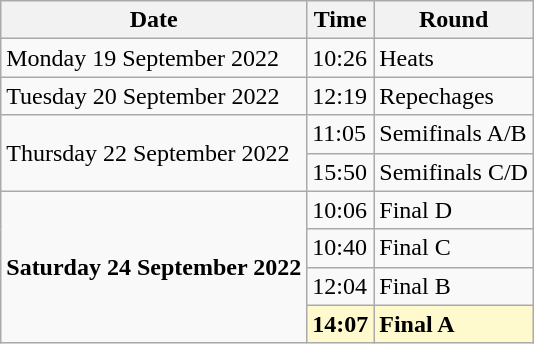<table class="wikitable">
<tr>
<th>Date</th>
<th>Time</th>
<th>Round</th>
</tr>
<tr>
<td>Monday 19 September 2022</td>
<td>10:26</td>
<td>Heats</td>
</tr>
<tr>
<td>Tuesday 20 September 2022</td>
<td>12:19</td>
<td>Repechages</td>
</tr>
<tr>
<td rowspan=2>Thursday 22 September 2022</td>
<td>11:05</td>
<td>Semifinals A/B</td>
</tr>
<tr>
<td>15:50</td>
<td>Semifinals C/D</td>
</tr>
<tr>
<td rowspan=4><strong>Saturday 24 September 2022</strong></td>
<td>10:06</td>
<td>Final D</td>
</tr>
<tr>
<td>10:40</td>
<td>Final C</td>
</tr>
<tr>
<td>12:04</td>
<td>Final B</td>
</tr>
<tr>
<td style=background:lemonchiffon><strong>14:07</strong></td>
<td style=background:lemonchiffon><strong>Final A</strong></td>
</tr>
</table>
